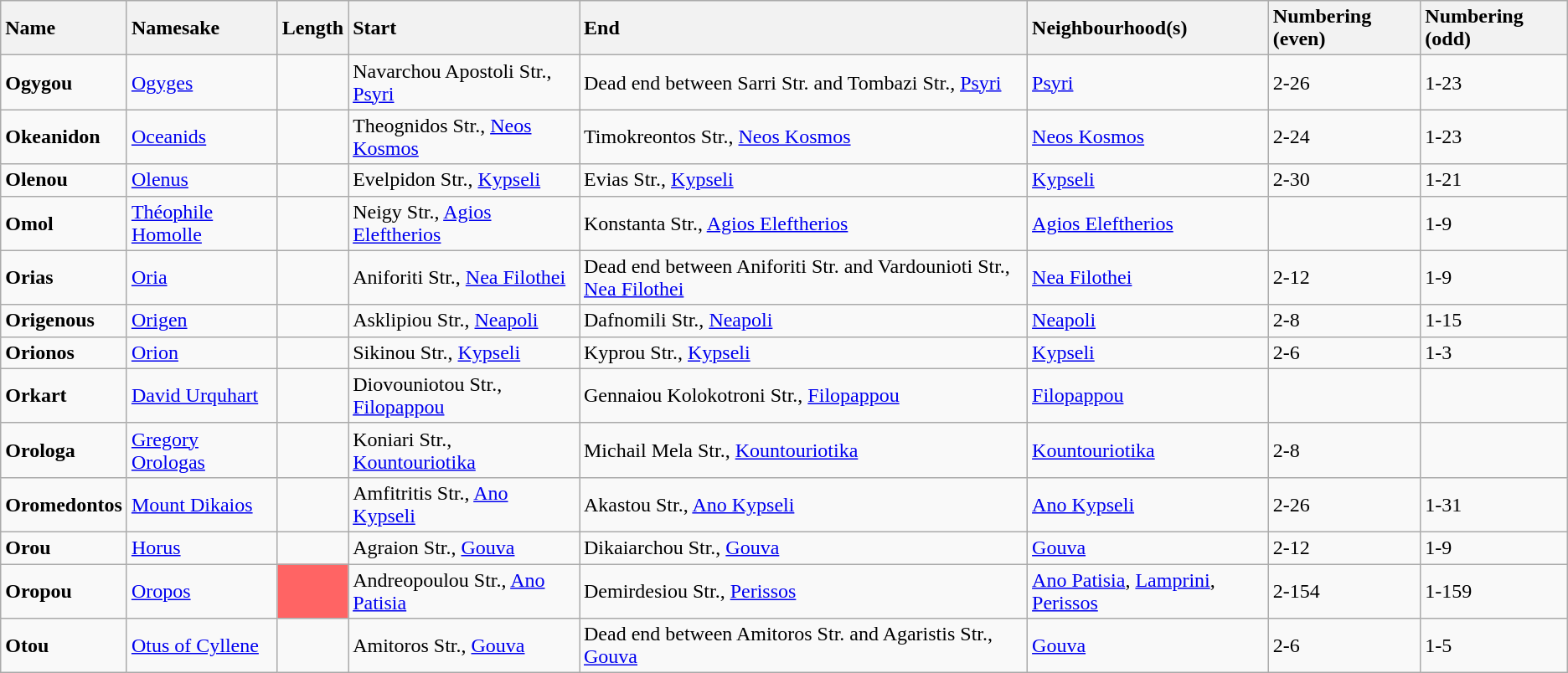<table class="wikitable sortable">
<tr>
<th style="text-align:left;">Name</th>
<th style="text-align:left;">Namesake</th>
<th style="text-align:left;">Length</th>
<th style="text-align:left;">Start</th>
<th style="text-align:left;">End</th>
<th style="text-align:left;">Neighbourhood(s)</th>
<th style="text-align:left;">Numbering (even)</th>
<th style="text-align:left;">Numbering (odd)</th>
</tr>
<tr class="sort">
<td><strong>Ogygou</strong><br></td>
<td><a href='#'>Ogyges</a></td>
<td></td>
<td>Navarchou Apostoli Str., <a href='#'>Psyri</a></td>
<td>Dead end between Sarri Str. and Tombazi Str., <a href='#'>Psyri</a></td>
<td><a href='#'>Psyri</a></td>
<td>2-26</td>
<td>1-23</td>
</tr>
<tr>
<td><strong>Okeanidon</strong><br></td>
<td><a href='#'>Oceanids</a></td>
<td></td>
<td>Theognidos Str., <a href='#'>Neos Kosmos</a></td>
<td>Timokreontos Str., <a href='#'>Neos Kosmos</a></td>
<td><a href='#'>Neos Kosmos</a></td>
<td>2-24</td>
<td>1-23</td>
</tr>
<tr>
<td><strong>Olenou</strong><br></td>
<td><a href='#'>Olenus</a></td>
<td></td>
<td>Evelpidon Str., <a href='#'>Kypseli</a></td>
<td>Evias Str., <a href='#'>Kypseli</a></td>
<td><a href='#'>Kypseli</a></td>
<td>2-30</td>
<td>1-21</td>
</tr>
<tr>
<td><strong>Omol</strong><br></td>
<td><a href='#'>Théophile Homolle</a></td>
<td></td>
<td>Neigy Str., <a href='#'>Agios Eleftherios</a></td>
<td>Konstanta Str., <a href='#'>Agios Eleftherios</a></td>
<td><a href='#'>Agios Eleftherios</a></td>
<td></td>
<td>1-9</td>
</tr>
<tr>
<td><strong>Orias</strong><br></td>
<td><a href='#'>Oria</a></td>
<td></td>
<td>Aniforiti Str., <a href='#'>Nea Filothei</a></td>
<td>Dead end between Aniforiti Str. and Vardounioti Str., <a href='#'>Nea Filothei</a></td>
<td><a href='#'>Nea Filothei</a></td>
<td>2-12</td>
<td>1-9</td>
</tr>
<tr>
<td><strong>Origenous</strong><br></td>
<td><a href='#'>Origen</a></td>
<td></td>
<td>Asklipiou Str., <a href='#'>Neapoli</a></td>
<td>Dafnomili Str., <a href='#'>Neapoli</a></td>
<td><a href='#'>Neapoli</a></td>
<td>2-8</td>
<td>1-15</td>
</tr>
<tr>
<td><strong>Orionos</strong><br></td>
<td><a href='#'>Orion</a></td>
<td></td>
<td>Sikinou Str., <a href='#'>Kypseli</a></td>
<td>Kyprou Str., <a href='#'>Kypseli</a></td>
<td><a href='#'>Kypseli</a></td>
<td>2-6</td>
<td>1-3</td>
</tr>
<tr>
<td><strong>Orkart</strong><br></td>
<td><a href='#'>David Urquhart</a></td>
<td></td>
<td>Diovouniotou Str., <a href='#'>Filopappou</a></td>
<td>Gennaiou Kolokotroni Str., <a href='#'>Filopappou</a></td>
<td><a href='#'>Filopappou</a></td>
<td></td>
<td></td>
</tr>
<tr>
<td><strong>Orologa</strong><br></td>
<td><a href='#'>Gregory Orologas</a></td>
<td></td>
<td>Koniari Str., <a href='#'>Kountouriotika</a></td>
<td>Michail Mela Str., <a href='#'>Kountouriotika</a></td>
<td><a href='#'>Kountouriotika</a></td>
<td>2-8</td>
<td></td>
</tr>
<tr>
<td><strong>Oromedontos</strong><br></td>
<td><a href='#'>Mount Dikaios</a></td>
<td></td>
<td>Amfitritis Str., <a href='#'>Ano Kypseli</a></td>
<td>Akastou Str., <a href='#'>Ano Kypseli</a></td>
<td><a href='#'>Ano Kypseli</a></td>
<td>2-26</td>
<td>1-31</td>
</tr>
<tr>
<td><strong>Orou</strong><br></td>
<td><a href='#'>Horus</a></td>
<td></td>
<td>Agraion Str., <a href='#'>Gouva</a></td>
<td>Dikaiarchou Str., <a href='#'>Gouva</a></td>
<td><a href='#'>Gouva</a></td>
<td>2-12</td>
<td>1-9</td>
</tr>
<tr>
<td><strong>Oropou</strong><br></td>
<td><a href='#'>Oropos</a></td>
<td style="background:#ff6464;"></td>
<td>Andreopoulou Str., <a href='#'>Ano Patisia</a></td>
<td>Demirdesiou Str., <a href='#'>Perissos</a></td>
<td><a href='#'>Ano Patisia</a>, <a href='#'>Lamprini</a>, <a href='#'>Perissos</a></td>
<td>2-154</td>
<td>1-159</td>
</tr>
<tr>
<td><strong>Otou</strong><br></td>
<td><a href='#'>Otus of Cyllene</a></td>
<td></td>
<td>Amitoros Str., <a href='#'>Gouva</a></td>
<td>Dead end between Amitoros Str. and Agaristis Str., <a href='#'>Gouva</a></td>
<td><a href='#'>Gouva</a></td>
<td>2-6</td>
<td>1-5</td>
</tr>
</table>
